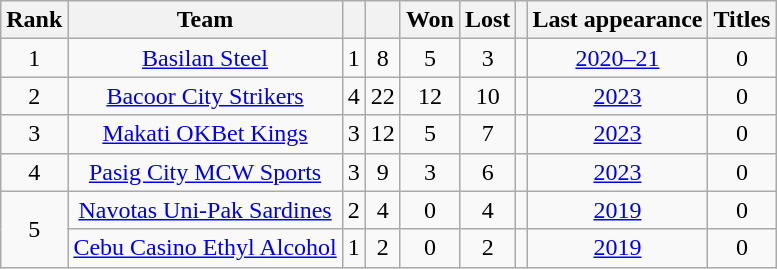<table class="wikitable sortable" style="text-align: center;">
<tr>
<th>Rank</th>
<th>Team</th>
<th></th>
<th></th>
<th>Won</th>
<th>Lost</th>
<th></th>
<th>Last appearance</th>
<th>Titles</th>
</tr>
<tr>
<td>1</td>
<td><a href='#'>Basilan Steel</a></td>
<td>1</td>
<td>8</td>
<td>5</td>
<td>3</td>
<td></td>
<td><a href='#'>2020–21</a></td>
<td>0</td>
</tr>
<tr>
<td>2</td>
<td><a href='#'>Bacoor City Strikers</a></td>
<td>4</td>
<td>22</td>
<td>12</td>
<td>10</td>
<td></td>
<td><a href='#'>2023</a></td>
<td>0</td>
</tr>
<tr>
<td>3</td>
<td><a href='#'>Makati OKBet Kings</a></td>
<td>3</td>
<td>12</td>
<td>5</td>
<td>7</td>
<td></td>
<td><a href='#'>2023</a></td>
<td>0</td>
</tr>
<tr>
<td>4</td>
<td><a href='#'>Pasig City MCW Sports</a></td>
<td>3</td>
<td>9</td>
<td>3</td>
<td>6</td>
<td></td>
<td><a href='#'>2023</a></td>
<td>0</td>
</tr>
<tr>
<td rowspan="2">5 <br> </td>
<td><a href='#'>Navotas Uni-Pak Sardines</a></td>
<td>2</td>
<td>4</td>
<td>0</td>
<td>4</td>
<td></td>
<td><a href='#'>2019</a></td>
<td>0</td>
</tr>
<tr>
<td><a href='#'>Cebu Casino Ethyl Alcohol</a></td>
<td>1</td>
<td>2</td>
<td>0</td>
<td>2</td>
<td></td>
<td><a href='#'>2019</a></td>
<td>0</td>
</tr>
</table>
